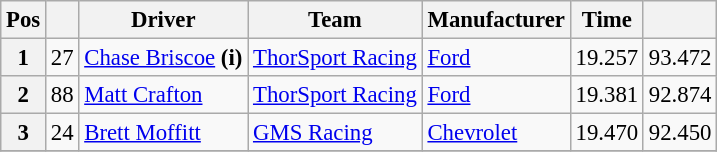<table class="wikitable" style="font-size:95%">
<tr>
<th>Pos</th>
<th></th>
<th>Driver</th>
<th>Team</th>
<th>Manufacturer</th>
<th>Time</th>
<th></th>
</tr>
<tr>
<th>1</th>
<td>27</td>
<td><a href='#'>Chase Briscoe</a> <strong>(i)</strong></td>
<td><a href='#'>ThorSport Racing</a></td>
<td><a href='#'>Ford</a></td>
<td>19.257</td>
<td>93.472</td>
</tr>
<tr>
<th>2</th>
<td>88</td>
<td><a href='#'>Matt Crafton</a></td>
<td><a href='#'>ThorSport Racing</a></td>
<td><a href='#'>Ford</a></td>
<td>19.381</td>
<td>92.874</td>
</tr>
<tr>
<th>3</th>
<td>24</td>
<td><a href='#'>Brett Moffitt</a></td>
<td><a href='#'>GMS Racing</a></td>
<td><a href='#'>Chevrolet</a></td>
<td>19.470</td>
<td>92.450</td>
</tr>
<tr>
</tr>
</table>
